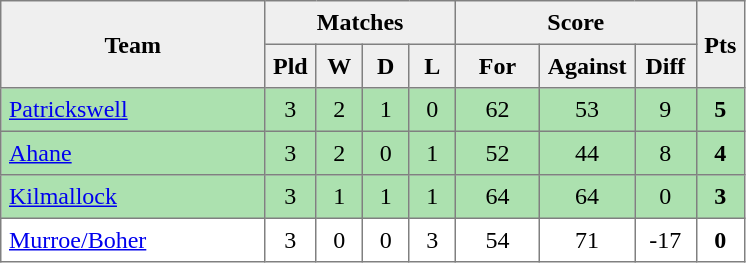<table style=border-collapse:collapse border=1 cellspacing=0 cellpadding=5>
<tr align=center bgcolor=#efefef>
<th rowspan=2 width=165>Team</th>
<th colspan=4>Matches</th>
<th colspan=3>Score</th>
<th rowspan=2width=20>Pts</th>
</tr>
<tr align=center bgcolor=#efefef>
<th width=20>Pld</th>
<th width=20>W</th>
<th width=20>D</th>
<th width=20>L</th>
<th width=45>For</th>
<th width=45>Against</th>
<th width=30>Diff</th>
</tr>
<tr align=center style="background:#ACE1AF;">
<td style="text-align:left;"><a href='#'>Patrickswell</a></td>
<td>3</td>
<td>2</td>
<td>1</td>
<td>0</td>
<td>62</td>
<td>53</td>
<td>9</td>
<td><strong>5</strong></td>
</tr>
<tr align=center style="background:#ACE1AF;">
<td style="text-align:left;"><a href='#'>Ahane</a></td>
<td>3</td>
<td>2</td>
<td>0</td>
<td>1</td>
<td>52</td>
<td>44</td>
<td>8</td>
<td><strong>4</strong></td>
</tr>
<tr align=center style="background:#ACE1AF;">
<td style="text-align:left;"><a href='#'>Kilmallock</a></td>
<td>3</td>
<td>1</td>
<td>1</td>
<td>1</td>
<td>64</td>
<td>64</td>
<td>0</td>
<td><strong>3</strong></td>
</tr>
<tr align=center>
<td style="text-align:left;"><a href='#'>Murroe/Boher</a></td>
<td>3</td>
<td>0</td>
<td>0</td>
<td>3</td>
<td>54</td>
<td>71</td>
<td>-17</td>
<td><strong>0</strong></td>
</tr>
</table>
